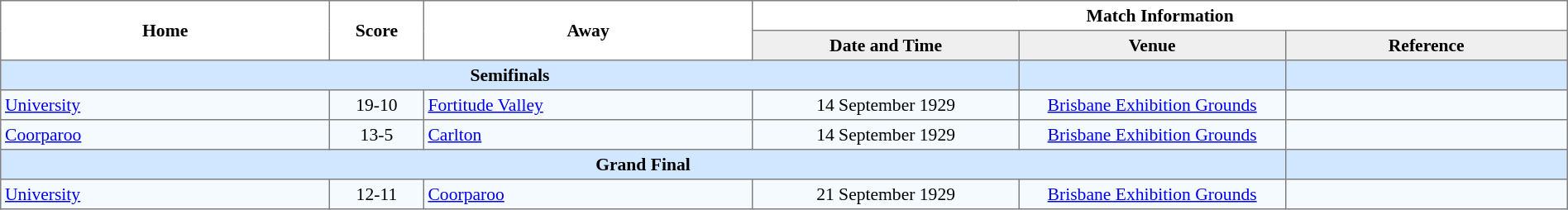<table width="100%" cellspacing="0" cellpadding="3" border="1" style="border-collapse:collapse; font-size:90%; text-align:center;">
<tr>
<th rowspan="2" width="21%">Home</th>
<th rowspan="2" width="6%">Score</th>
<th rowspan="2" width="21%">Away</th>
<th colspan="3">Match Information</th>
</tr>
<tr bgcolor="#EFEFEF">
<th width="17%">Date and Time</th>
<th width="17%">Venue</th>
<th>Reference</th>
</tr>
<tr bgcolor="#D0E7FF">
<td colspan="4"><strong>Semifinals</strong></td>
<td></td>
<td></td>
</tr>
<tr bgcolor="#F5FAFF">
<td align="left"> <a href='#'>University</a></td>
<td>19-10</td>
<td align="left"> <a href='#'>Fortitude Valley</a></td>
<td>14 September 1929</td>
<td><a href='#'>Brisbane Exhibition Grounds</a></td>
<td></td>
</tr>
<tr bgcolor="#F5FAFF">
<td align="left"> <a href='#'>Coorparoo</a></td>
<td>13-5</td>
<td align="left"> <a href='#'>Carlton</a></td>
<td>14 September 1929</td>
<td><a href='#'>Brisbane Exhibition Grounds</a></td>
<td></td>
</tr>
<tr bgcolor="#D0E7FF">
<td colspan="5"><strong>Grand Final</strong></td>
<td></td>
</tr>
<tr bgcolor="#F5FAFF">
<td align="left"> <a href='#'>University</a></td>
<td>12-11</td>
<td align="left"> <a href='#'>Coorparoo</a></td>
<td>21 September 1929</td>
<td><a href='#'>Brisbane Exhibition Grounds</a></td>
<td></td>
</tr>
</table>
